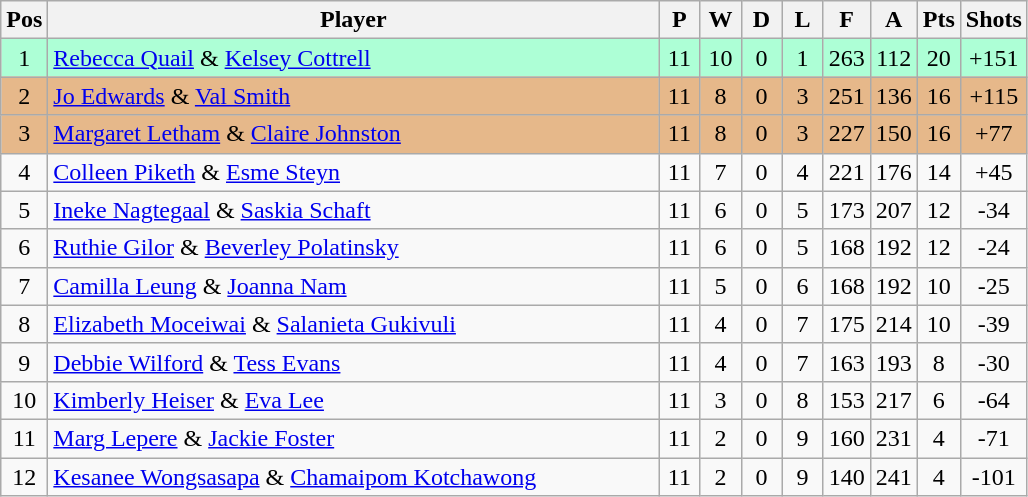<table class="wikitable" style="font-size: 100%">
<tr>
<th width=20>Pos</th>
<th width=400>Player</th>
<th width=20>P</th>
<th width=20>W</th>
<th width=20>D</th>
<th width=20>L</th>
<th width=20>F</th>
<th width=20>A</th>
<th width=20>Pts</th>
<th width=20>Shots</th>
</tr>
<tr align=center style="background: #ADFFD6;">
<td>1</td>
<td align="left"> <a href='#'>Rebecca Quail</a> & <a href='#'>Kelsey Cottrell</a></td>
<td>11</td>
<td>10</td>
<td>0</td>
<td>1</td>
<td>263</td>
<td>112</td>
<td>20</td>
<td>+151</td>
</tr>
<tr align=center style="background: #E6B88A;">
<td>2</td>
<td align="left"> <a href='#'>Jo Edwards</a> & <a href='#'>Val Smith</a></td>
<td>11</td>
<td>8</td>
<td>0</td>
<td>3</td>
<td>251</td>
<td>136</td>
<td>16</td>
<td>+115</td>
</tr>
<tr align=center style="background: #E6B88A;">
<td>3</td>
<td align="left"> <a href='#'>Margaret Letham</a> & <a href='#'>Claire Johnston</a></td>
<td>11</td>
<td>8</td>
<td>0</td>
<td>3</td>
<td>227</td>
<td>150</td>
<td>16</td>
<td>+77</td>
</tr>
<tr align=center>
<td>4</td>
<td align="left"> <a href='#'>Colleen Piketh</a> & <a href='#'>Esme Steyn</a></td>
<td>11</td>
<td>7</td>
<td>0</td>
<td>4</td>
<td>221</td>
<td>176</td>
<td>14</td>
<td>+45</td>
</tr>
<tr align=center>
<td>5</td>
<td align="left"> <a href='#'>Ineke Nagtegaal</a> & <a href='#'>Saskia Schaft</a></td>
<td>11</td>
<td>6</td>
<td>0</td>
<td>5</td>
<td>173</td>
<td>207</td>
<td>12</td>
<td>-34</td>
</tr>
<tr align=center>
<td>6</td>
<td align="left"> <a href='#'>Ruthie Gilor</a> & <a href='#'>Beverley Polatinsky</a></td>
<td>11</td>
<td>6</td>
<td>0</td>
<td>5</td>
<td>168</td>
<td>192</td>
<td>12</td>
<td>-24</td>
</tr>
<tr align=center>
<td>7</td>
<td align="left"> <a href='#'>Camilla Leung</a> & <a href='#'>Joanna Nam</a></td>
<td>11</td>
<td>5</td>
<td>0</td>
<td>6</td>
<td>168</td>
<td>192</td>
<td>10</td>
<td>-25</td>
</tr>
<tr align=center>
<td>8</td>
<td align="left"> <a href='#'>Elizabeth Moceiwai</a> & <a href='#'>Salanieta Gukivuli</a></td>
<td>11</td>
<td>4</td>
<td>0</td>
<td>7</td>
<td>175</td>
<td>214</td>
<td>10</td>
<td>-39</td>
</tr>
<tr align=center>
<td>9</td>
<td align="left"> <a href='#'>Debbie Wilford</a> & <a href='#'>Tess Evans</a></td>
<td>11</td>
<td>4</td>
<td>0</td>
<td>7</td>
<td>163</td>
<td>193</td>
<td>8</td>
<td>-30</td>
</tr>
<tr align=center>
<td>10</td>
<td align="left"> <a href='#'>Kimberly Heiser</a> & <a href='#'>Eva Lee</a></td>
<td>11</td>
<td>3</td>
<td>0</td>
<td>8</td>
<td>153</td>
<td>217</td>
<td>6</td>
<td>-64</td>
</tr>
<tr align=center>
<td>11</td>
<td align="left"> <a href='#'>Marg Lepere</a> & <a href='#'>Jackie Foster</a></td>
<td>11</td>
<td>2</td>
<td>0</td>
<td>9</td>
<td>160</td>
<td>231</td>
<td>4</td>
<td>-71</td>
</tr>
<tr align=center>
<td>12</td>
<td align="left"> <a href='#'>Kesanee Wongsasapa</a> & <a href='#'>Chamaipom Kotchawong</a></td>
<td>11</td>
<td>2</td>
<td>0</td>
<td>9</td>
<td>140</td>
<td>241</td>
<td>4</td>
<td>-101</td>
</tr>
</table>
